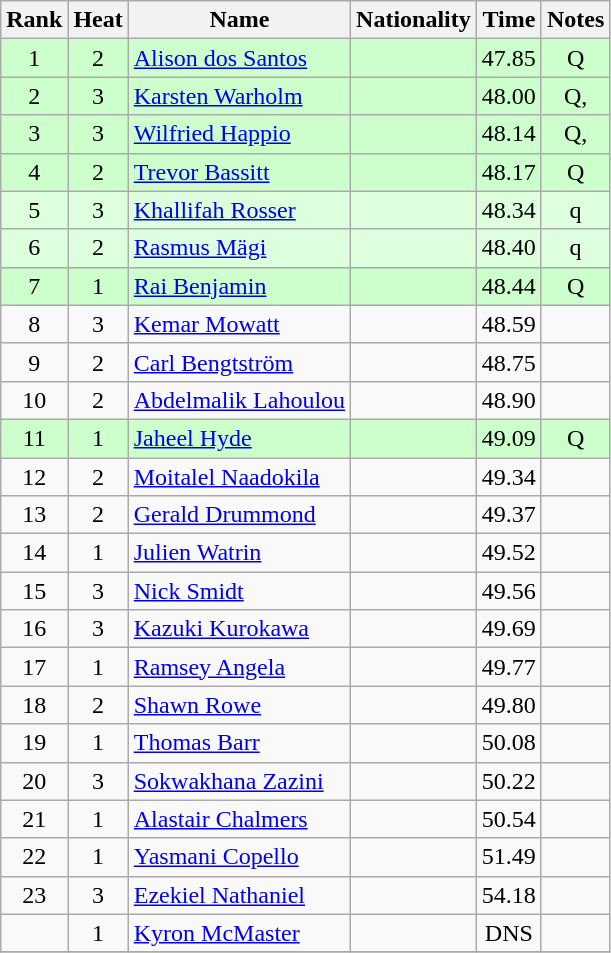<table class="wikitable sortable" style="text-align:center">
<tr>
<th>Rank</th>
<th>Heat</th>
<th>Name</th>
<th>Nationality</th>
<th>Time</th>
<th>Notes</th>
</tr>
<tr bgcolor=ccffcc>
<td>1</td>
<td>2</td>
<td align=left><a href='#'>Alison dos Santos</a></td>
<td align=left></td>
<td>47.85</td>
<td>Q</td>
</tr>
<tr bgcolor=ccffcc>
<td>2</td>
<td>3</td>
<td align=left><a href='#'>Karsten Warholm</a></td>
<td align=left></td>
<td>48.00</td>
<td>Q, </td>
</tr>
<tr bgcolor=ccffcc>
<td>3</td>
<td>3</td>
<td align=left><a href='#'>Wilfried Happio</a></td>
<td align=left></td>
<td>48.14</td>
<td>Q, </td>
</tr>
<tr bgcolor=ccffcc>
<td>4</td>
<td>2</td>
<td align=left><a href='#'>Trevor Bassitt</a></td>
<td align=left></td>
<td>48.17</td>
<td>Q</td>
</tr>
<tr bgcolor=ddffdd>
<td>5</td>
<td>3</td>
<td align=left><a href='#'>Khallifah Rosser</a></td>
<td align=left></td>
<td>48.34</td>
<td>q</td>
</tr>
<tr bgcolor=ddffdd>
<td>6</td>
<td>2</td>
<td align=left><a href='#'>Rasmus Mägi</a></td>
<td align=left></td>
<td>48.40</td>
<td>q</td>
</tr>
<tr bgcolor=ccffcc>
<td>7</td>
<td>1</td>
<td align=left><a href='#'>Rai Benjamin</a></td>
<td align=left></td>
<td>48.44</td>
<td>Q</td>
</tr>
<tr>
<td>8</td>
<td>3</td>
<td align=left><a href='#'>Kemar Mowatt</a></td>
<td align=left></td>
<td>48.59</td>
<td></td>
</tr>
<tr>
<td>9</td>
<td>2</td>
<td align=left><a href='#'>Carl Bengtström</a></td>
<td align=left></td>
<td>48.75</td>
<td></td>
</tr>
<tr>
<td>10</td>
<td>2</td>
<td align=left><a href='#'>Abdelmalik Lahoulou</a></td>
<td align=left></td>
<td>48.90</td>
<td></td>
</tr>
<tr bgcolor=ccffcc>
<td>11</td>
<td>1</td>
<td align=left><a href='#'>Jaheel Hyde</a></td>
<td align=left></td>
<td>49.09</td>
<td>Q</td>
</tr>
<tr>
<td>12</td>
<td>2</td>
<td align=left><a href='#'>Moitalel Naadokila</a></td>
<td align=left></td>
<td>49.34</td>
<td></td>
</tr>
<tr>
<td>13</td>
<td>2</td>
<td align=left><a href='#'>Gerald Drummond</a></td>
<td align=left></td>
<td>49.37</td>
<td></td>
</tr>
<tr>
<td>14</td>
<td>1</td>
<td align=left><a href='#'>Julien Watrin</a></td>
<td align=left></td>
<td>49.52</td>
<td></td>
</tr>
<tr>
<td>15</td>
<td>3</td>
<td align=left><a href='#'>Nick Smidt</a></td>
<td align=left></td>
<td>49.56</td>
<td></td>
</tr>
<tr>
<td>16</td>
<td>3</td>
<td align=left><a href='#'>Kazuki Kurokawa</a></td>
<td align=left></td>
<td>49.69</td>
<td></td>
</tr>
<tr>
<td>17</td>
<td>1</td>
<td align=left><a href='#'>Ramsey Angela</a></td>
<td align=left></td>
<td>49.77</td>
<td></td>
</tr>
<tr>
<td>18</td>
<td>2</td>
<td align=left><a href='#'>Shawn Rowe</a></td>
<td align=left></td>
<td>49.80</td>
<td></td>
</tr>
<tr>
<td>19</td>
<td>1</td>
<td align=left><a href='#'>Thomas Barr</a></td>
<td align=left></td>
<td>50.08</td>
<td></td>
</tr>
<tr>
<td>20</td>
<td>3</td>
<td align=left><a href='#'>Sokwakhana Zazini</a></td>
<td align=left></td>
<td>50.22</td>
<td></td>
</tr>
<tr>
<td>21</td>
<td>1</td>
<td align=left><a href='#'>Alastair Chalmers</a></td>
<td align=left></td>
<td>50.54</td>
<td></td>
</tr>
<tr>
<td>22</td>
<td>1</td>
<td align=left><a href='#'>Yasmani Copello</a></td>
<td align=left></td>
<td>51.49</td>
<td></td>
</tr>
<tr>
<td>23</td>
<td>3</td>
<td align=left><a href='#'>Ezekiel Nathaniel</a></td>
<td align=left></td>
<td>54.18</td>
<td></td>
</tr>
<tr>
<td></td>
<td>1</td>
<td align=left><a href='#'>Kyron McMaster</a></td>
<td align=left></td>
<td>DNS</td>
<td></td>
</tr>
<tr>
</tr>
</table>
